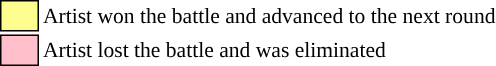<table class="toccolours" style="font-size: 90%; white-space: nowrap;”">
<tr>
<td style="background:#fdfc8f; border:1px solid black;">      </td>
<td>Artist won the battle and advanced to the next round</td>
</tr>
<tr>
<td style="background:pink; border:1px solid black;">      </td>
<td>Artist lost the battle and was eliminated</td>
</tr>
<tr>
</tr>
</table>
